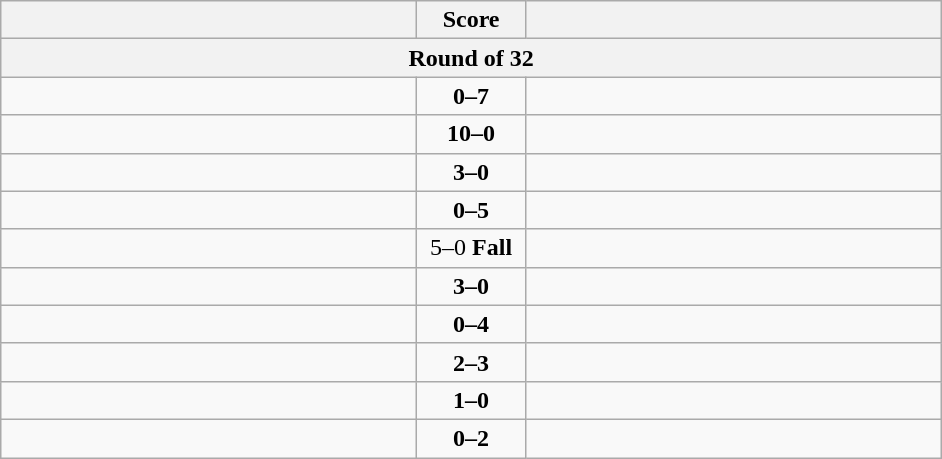<table class="wikitable" style="text-align: left;">
<tr>
<th align="right" width="270"></th>
<th width="65">Score</th>
<th align="left" width="270"></th>
</tr>
<tr>
<th colspan="3">Round of 32</th>
</tr>
<tr>
<td></td>
<td align=center><strong>0–7</strong></td>
<td><strong></strong></td>
</tr>
<tr>
<td><strong></strong></td>
<td align=center><strong>10–0</strong></td>
<td></td>
</tr>
<tr>
<td><strong></strong></td>
<td align=center><strong>3–0</strong></td>
<td></td>
</tr>
<tr>
<td></td>
<td align=center><strong>0–5</strong></td>
<td><strong></strong></td>
</tr>
<tr>
<td><strong></strong></td>
<td align=center>5–0 <strong>Fall</strong></td>
<td></td>
</tr>
<tr>
<td><strong></strong></td>
<td align=center><strong>3–0</strong></td>
<td></td>
</tr>
<tr>
<td></td>
<td align=center><strong>0–4</strong></td>
<td><strong></strong></td>
</tr>
<tr>
<td></td>
<td align=center><strong>2–3</strong></td>
<td><strong></strong></td>
</tr>
<tr>
<td><strong></strong></td>
<td align=center><strong>1–0</strong></td>
<td></td>
</tr>
<tr>
<td></td>
<td align=center><strong>0–2</strong></td>
<td><strong></strong></td>
</tr>
</table>
